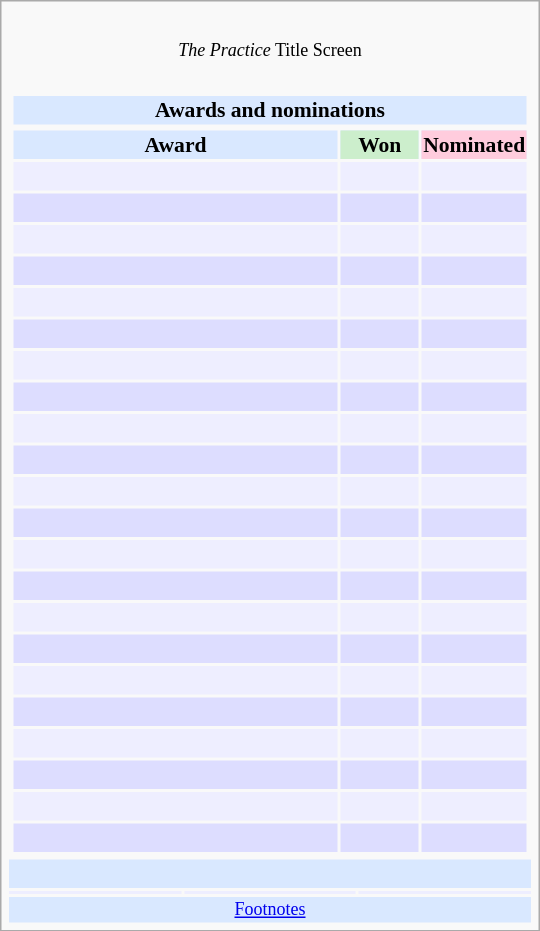<table class="infobox" style="width: 25em; text-align: left; font-size: 90%; vertical-align: middle;">
<tr>
<td colspan="3" style="text-align:center;"><br><small><em>The Practice</em> Title Screen</small></td>
</tr>
<tr>
<td colspan=3><br><table class="collapsible collapsed" width=100%>
<tr>
<th colspan=3 style="background-color: #D9E8FF; text-align: center;">Awards and nominations</th>
</tr>
<tr>
</tr>
<tr bgcolor=#D9E8FF>
<td style="text-align:center;"><strong>Award</strong></td>
<td style="text-align:center;background: #cceecc;text-size:0.9em" width=50><strong>Won</strong></td>
<td style="text-align:center;background: #ffccdd;text-size:0.9em" width=50><strong>Nominated</strong></td>
</tr>
<tr bgcolor=#eeeeff>
<td align="center"><br></td>
<td></td>
<td></td>
</tr>
<tr bgcolor=#ddddff>
<td align="center"><br></td>
<td></td>
<td></td>
</tr>
<tr bgcolor=#eeeeff>
<td align="center"><br></td>
<td></td>
<td></td>
</tr>
<tr bgcolor=#ddddff>
<td align="center"><br></td>
<td></td>
<td></td>
</tr>
<tr bgcolor=#eeeeff>
<td align="center"><br></td>
<td></td>
<td></td>
</tr>
<tr bgcolor=#ddddff>
<td align="center"><br></td>
<td></td>
<td></td>
</tr>
<tr bgcolor=#eeeeff>
<td align="center"><br></td>
<td></td>
<td></td>
</tr>
<tr bgcolor=#ddddff>
<td align="center"><br></td>
<td></td>
<td></td>
</tr>
<tr bgcolor=#eeeeff>
<td align="center"><br></td>
<td></td>
<td></td>
</tr>
<tr bgcolor=#ddddff>
<td align="center"><br></td>
<td></td>
<td></td>
</tr>
<tr bgcolor=#eeeeff>
<td align="center"><br></td>
<td></td>
<td></td>
</tr>
<tr bgcolor=#ddddff>
<td align="center"><br></td>
<td></td>
<td></td>
</tr>
<tr bgcolor=#eeeeff>
<td align="center"><br></td>
<td></td>
<td></td>
</tr>
<tr bgcolor=#ddddff>
<td align="center"><br></td>
<td></td>
<td></td>
</tr>
<tr bgcolor=#eeeeff>
<td align="center"><br></td>
<td></td>
<td></td>
</tr>
<tr bgcolor=#ddddff>
<td align="center"><br></td>
<td></td>
<td></td>
</tr>
<tr bgcolor=#eeeeff>
<td align="center"><br></td>
<td></td>
<td></td>
</tr>
<tr bgcolor=#ddddff>
<td align="center"><br></td>
<td></td>
<td></td>
</tr>
<tr bgcolor=#eeeeff>
<td align="center"><br></td>
<td></td>
<td></td>
</tr>
<tr bgcolor=#ddddff>
<td align="center"><br></td>
<td></td>
<td></td>
</tr>
<tr bgcolor=#eeeeff>
<td align="center"><br></td>
<td></td>
<td></td>
</tr>
<tr bgcolor=#ddddff>
<td align="center"><br></td>
<td></td>
<td></td>
</tr>
</table>
</td>
</tr>
<tr bgcolor=#D9E8FF>
<td align="center" colspan="3"><br></td>
</tr>
<tr bgcolor=#eeeeff>
<td></td>
<td></td>
<td></td>
</tr>
<tr bgcolor=#D9E8FF>
<td colspan="3" style="font-size: smaller; text-align:center;"><a href='#'>Footnotes</a></td>
</tr>
</table>
